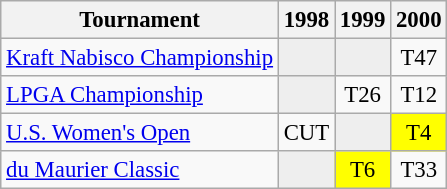<table class="wikitable" style="font-size:95%;text-align:center;">
<tr>
<th>Tournament</th>
<th>1998</th>
<th>1999</th>
<th>2000</th>
</tr>
<tr>
<td align=left><a href='#'>Kraft Nabisco Championship</a></td>
<td style="background:#eeeeee;"></td>
<td style="background:#eeeeee;"></td>
<td>T47</td>
</tr>
<tr>
<td align=left><a href='#'>LPGA Championship</a></td>
<td style="background:#eeeeee;"></td>
<td>T26</td>
<td>T12</td>
</tr>
<tr>
<td align=left><a href='#'>U.S. Women's Open</a></td>
<td>CUT</td>
<td style="background:#eeeeee;"></td>
<td style="background:yellow;">T4</td>
</tr>
<tr>
<td align=left><a href='#'>du Maurier Classic</a></td>
<td style="background:#eeeeee;"></td>
<td style="background:yellow;">T6</td>
<td>T33</td>
</tr>
</table>
